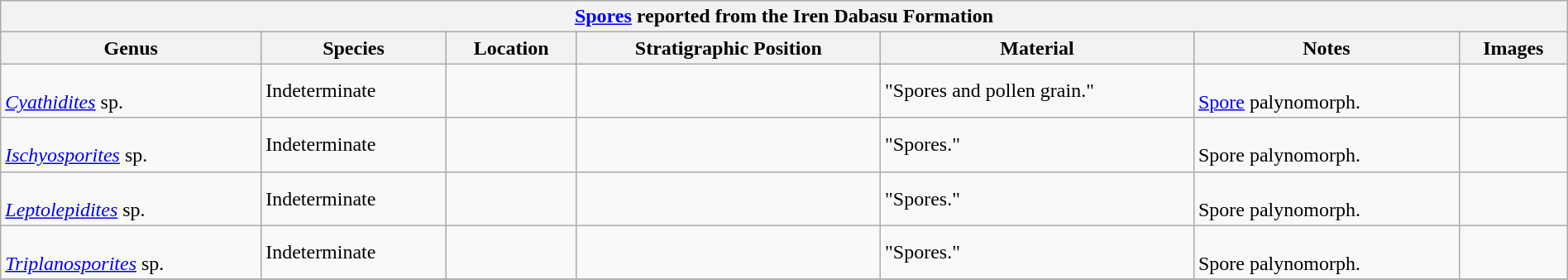<table class="wikitable" align="center" width="100%">
<tr>
<th colspan="7" align="center"><strong><a href='#'>Spores</a> reported from the Iren Dabasu Formation</strong></th>
</tr>
<tr>
<th>Genus</th>
<th>Species</th>
<th>Location</th>
<th>Stratigraphic Position</th>
<th width="20%">Material</th>
<th>Notes</th>
<th>Images</th>
</tr>
<tr>
<td><br><em><a href='#'>Cyathidites</a></em> sp.</td>
<td>Indeterminate</td>
<td></td>
<td></td>
<td>"Spores and pollen grain."</td>
<td><br><a href='#'>Spore</a> palynomorph.</td>
<td></td>
</tr>
<tr>
<td><br><em><a href='#'>Ischyosporites</a></em> sp.</td>
<td>Indeterminate</td>
<td></td>
<td></td>
<td>"Spores."</td>
<td><br>Spore palynomorph.</td>
<td></td>
</tr>
<tr>
<td><br><em><a href='#'>Leptolepidites</a></em> sp.</td>
<td>Indeterminate</td>
<td></td>
<td></td>
<td>"Spores."</td>
<td><br>Spore palynomorph.</td>
<td></td>
</tr>
<tr>
<td><br><em><a href='#'>Triplanosporites</a></em> sp.</td>
<td>Indeterminate</td>
<td></td>
<td></td>
<td>"Spores."</td>
<td><br>Spore palynomorph.</td>
<td></td>
</tr>
<tr>
</tr>
</table>
